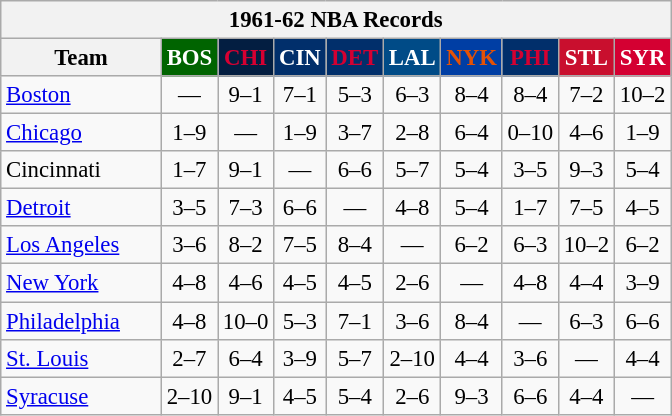<table class="wikitable" style="font-size:95%; text-align:center;">
<tr>
<th colspan=10>1961-62 NBA Records</th>
</tr>
<tr>
<th width=100>Team</th>
<th style="background:#006400;color:#FFFFFF;width=35">BOS</th>
<th style="background:#031E41;color:#D60032;width=35">CHI</th>
<th style="background:#012F6B;color:#FFFFFF;width=35">CIN</th>
<th style="background:#012F6B;color:#D40032;width=35">DET</th>
<th style="background:#004B87;color:#FFFFFF;width=35">LAL</th>
<th style="background:#003EA4;color:#E45206;width=35">NYK</th>
<th style="background:#012F6B;color:#D50131;width=35">PHI</th>
<th style="background:#C90F2E;color:#FFFFFF;width=35">STL</th>
<th style="background:#D40032;color:#FFFFFF;width=35">SYR</th>
</tr>
<tr>
<td style="text-align:left;"><a href='#'>Boston</a></td>
<td>—</td>
<td>9–1</td>
<td>7–1</td>
<td>5–3</td>
<td>6–3</td>
<td>8–4</td>
<td>8–4</td>
<td>7–2</td>
<td>10–2</td>
</tr>
<tr>
<td style="text-align:left;"><a href='#'>Chicago</a></td>
<td>1–9</td>
<td>—</td>
<td>1–9</td>
<td>3–7</td>
<td>2–8</td>
<td>6–4</td>
<td>0–10</td>
<td>4–6</td>
<td>1–9</td>
</tr>
<tr>
<td style="text-align:left;">Cincinnati</td>
<td>1–7</td>
<td>9–1</td>
<td>—</td>
<td>6–6</td>
<td>5–7</td>
<td>5–4</td>
<td>3–5</td>
<td>9–3</td>
<td>5–4</td>
</tr>
<tr>
<td style="text-align:left;"><a href='#'>Detroit</a></td>
<td>3–5</td>
<td>7–3</td>
<td>6–6</td>
<td>—</td>
<td>4–8</td>
<td>5–4</td>
<td>1–7</td>
<td>7–5</td>
<td>4–5</td>
</tr>
<tr>
<td style="text-align:left;"><a href='#'>Los Angeles</a></td>
<td>3–6</td>
<td>8–2</td>
<td>7–5</td>
<td>8–4</td>
<td>—</td>
<td>6–2</td>
<td>6–3</td>
<td>10–2</td>
<td>6–2</td>
</tr>
<tr>
<td style="text-align:left;"><a href='#'>New York</a></td>
<td>4–8</td>
<td>4–6</td>
<td>4–5</td>
<td>4–5</td>
<td>2–6</td>
<td>—</td>
<td>4–8</td>
<td>4–4</td>
<td>3–9</td>
</tr>
<tr>
<td style="text-align:left;"><a href='#'>Philadelphia</a></td>
<td>4–8</td>
<td>10–0</td>
<td>5–3</td>
<td>7–1</td>
<td>3–6</td>
<td>8–4</td>
<td>—</td>
<td>6–3</td>
<td>6–6</td>
</tr>
<tr>
<td style="text-align:left;"><a href='#'>St. Louis</a></td>
<td>2–7</td>
<td>6–4</td>
<td>3–9</td>
<td>5–7</td>
<td>2–10</td>
<td>4–4</td>
<td>3–6</td>
<td>—</td>
<td>4–4</td>
</tr>
<tr>
<td style="text-align:left;"><a href='#'>Syracuse</a></td>
<td>2–10</td>
<td>9–1</td>
<td>4–5</td>
<td>5–4</td>
<td>2–6</td>
<td>9–3</td>
<td>6–6</td>
<td>4–4</td>
<td>—</td>
</tr>
</table>
